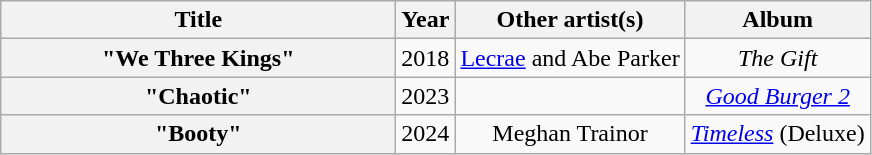<table class="wikitable plainrowheaders" style="text-align:center">
<tr>
<th scope="col" style="width:16em;">Title</th>
<th scope="col">Year</th>
<th scope="col">Other artist(s)</th>
<th scope="col">Album</th>
</tr>
<tr>
<th scope="row">"We Three Kings"</th>
<td>2018</td>
<td><a href='#'>Lecrae</a> and Abe Parker</td>
<td><em>The Gift</em></td>
</tr>
<tr>
<th scope="row">"Chaotic"</th>
<td>2023</td>
<td></td>
<td><em><a href='#'>Good Burger 2</a></em></td>
</tr>
<tr>
<th scope="row">"Booty"</th>
<td>2024</td>
<td>Meghan Trainor</td>
<td><em><a href='#'>Timeless</a></em> (Deluxe)</td>
</tr>
</table>
